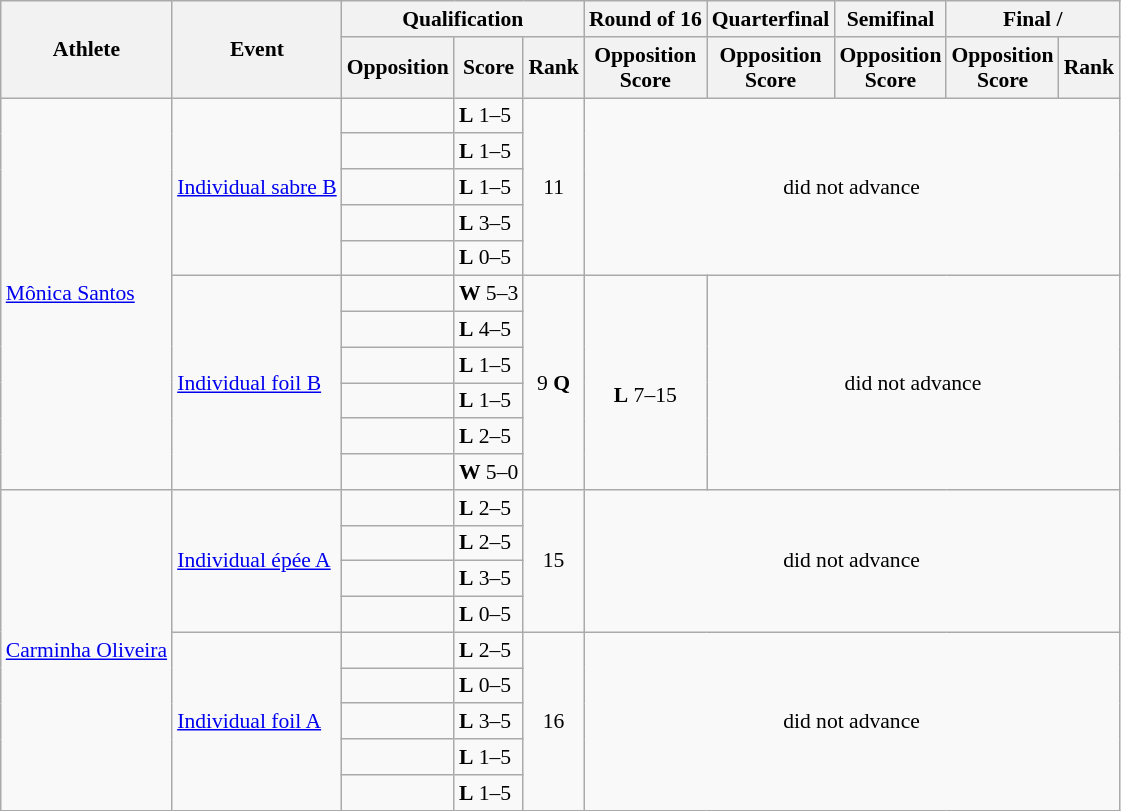<table class=wikitable style="font-size:90%">
<tr>
<th rowspan="2">Athlete</th>
<th rowspan="2">Event</th>
<th colspan="3">Qualification</th>
<th>Round of 16</th>
<th>Quarterfinal</th>
<th>Semifinal</th>
<th colspan="2">Final / </th>
</tr>
<tr>
<th>Opposition</th>
<th>Score</th>
<th>Rank</th>
<th>Opposition<br>Score</th>
<th>Opposition<br>Score</th>
<th>Opposition<br>Score</th>
<th>Opposition<br>Score</th>
<th>Rank</th>
</tr>
<tr>
<td rowspan=11><a href='#'>Mônica Santos</a></td>
<td rowspan=5><a href='#'>Individual sabre B</a></td>
<td></td>
<td><strong>L</strong> 1–5</td>
<td align="center" rowspan=5>11</td>
<td align="center" rowspan=5 colspan=5>did not advance</td>
</tr>
<tr>
<td></td>
<td><strong>L</strong> 1–5</td>
</tr>
<tr>
<td></td>
<td><strong>L</strong> 1–5</td>
</tr>
<tr>
<td></td>
<td><strong>L</strong> 3–5</td>
</tr>
<tr>
<td></td>
<td><strong>L</strong> 0–5</td>
</tr>
<tr>
<td rowspan=6><a href='#'>Individual foil B</a></td>
<td></td>
<td><strong>W</strong> 5–3</td>
<td align="center" rowspan=6>9 <strong>Q</strong></td>
<td align="center" rowspan=6><br><strong>L</strong> 7–15</td>
<td align="center" rowspan=6 colspan=5>did not advance</td>
</tr>
<tr>
<td></td>
<td><strong>L</strong> 4–5</td>
</tr>
<tr>
<td></td>
<td><strong>L</strong> 1–5</td>
</tr>
<tr>
<td></td>
<td><strong>L</strong> 1–5</td>
</tr>
<tr>
<td></td>
<td><strong>L</strong> 2–5</td>
</tr>
<tr>
<td></td>
<td><strong>W</strong> 5–0</td>
</tr>
<tr>
<td rowspan=9><a href='#'>Carminha Oliveira</a></td>
<td rowspan=4><a href='#'>Individual épée A</a></td>
<td></td>
<td><strong>L</strong> 2–5</td>
<td align="center" rowspan=4>15</td>
<td align="center" rowspan=4 colspan=5>did not advance</td>
</tr>
<tr>
<td></td>
<td><strong>L</strong> 2–5</td>
</tr>
<tr>
<td></td>
<td><strong>L</strong> 3–5</td>
</tr>
<tr>
<td></td>
<td><strong>L</strong> 0–5</td>
</tr>
<tr>
<td rowspan=5><a href='#'>Individual foil A</a></td>
<td></td>
<td><strong>L</strong> 2–5</td>
<td align="center" rowspan=5>16</td>
<td align="center" rowspan=5 colspan=5>did not advance</td>
</tr>
<tr>
<td></td>
<td><strong>L</strong> 0–5</td>
</tr>
<tr>
<td></td>
<td><strong>L</strong> 3–5</td>
</tr>
<tr>
<td></td>
<td><strong>L</strong> 1–5</td>
</tr>
<tr>
<td></td>
<td><strong>L</strong> 1–5</td>
</tr>
</table>
